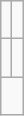<table role="presentation" class="wikitable">
<tr>
<td style="vertical-align:top" width="50%"><br></td>
<td style="vertical-align:top" width="50%"><br></td>
</tr>
<tr>
<td style="vertical-align:top" width="50%"><br></td>
<td style="vertical-align:top" width="50%"><br></td>
</tr>
<tr>
<td colspan="2" style="vertical-align:top" width="50%"><br></td>
</tr>
</table>
